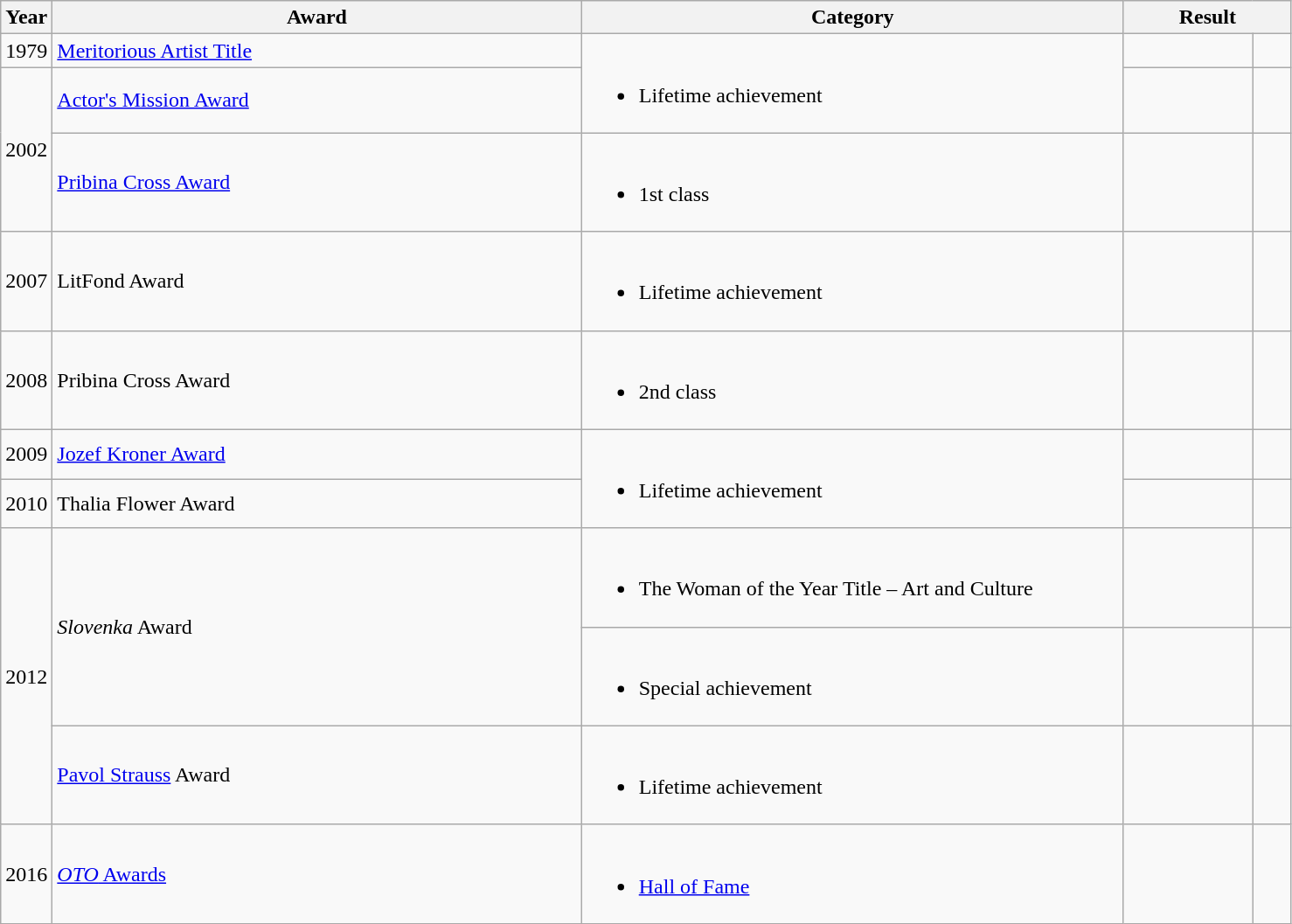<table class=wikitable>
<tr>
<th width=4%>Year</th>
<th width=41%>Award</th>
<th width=42%>Category</th>
<th width=13% colspan=2>Result</th>
</tr>
<tr>
<td>1979</td>
<td><a href='#'>Meritorious Artist Title</a></td>
<td rowspan=2><br><ul><li>Lifetime achievement</li></ul></td>
<td></td>
<td width=3% align=center></td>
</tr>
<tr>
<td rowspan=2>2002</td>
<td><a href='#'>Actor's Mission Award</a></td>
<td></td>
<td width=3% align=center></td>
</tr>
<tr>
<td><a href='#'>Pribina Cross Award</a></td>
<td><br><ul><li>1st class</li></ul></td>
<td></td>
<td width=3% align=center></td>
</tr>
<tr>
<td>2007</td>
<td>LitFond Award</td>
<td><br><ul><li>Lifetime achievement</li></ul></td>
<td></td>
<td width=3% align=center></td>
</tr>
<tr>
<td>2008</td>
<td>Pribina Cross Award</td>
<td><br><ul><li>2nd class</li></ul></td>
<td></td>
<td width=3% align=center></td>
</tr>
<tr>
<td>2009</td>
<td><a href='#'>Jozef Kroner Award</a></td>
<td rowspan=2><br><ul><li>Lifetime achievement</li></ul></td>
<td></td>
<td width=3% align=center></td>
</tr>
<tr>
<td>2010</td>
<td>Thalia Flower Award</td>
<td></td>
<td width=3% align=center></td>
</tr>
<tr>
<td rowspan=3>2012</td>
<td rowspan=2><em>Slovenka</em> Award</td>
<td><br><ul><li>The Woman of the Year Title – Art and Culture</li></ul></td>
<td></td>
<td width=3% align=center></td>
</tr>
<tr>
<td><br><ul><li>Special achievement</li></ul></td>
<td></td>
<td width=3% align=center></td>
</tr>
<tr>
<td><a href='#'>Pavol Strauss</a> Award</td>
<td><br><ul><li>Lifetime achievement</li></ul></td>
<td></td>
<td width=3% align=center></td>
</tr>
<tr>
<td>2016</td>
<td><a href='#'><em>OTO</em> Awards</a></td>
<td><br><ul><li><a href='#'>Hall of Fame</a></li></ul></td>
<td></td>
<td width=3% align=center></td>
</tr>
</table>
